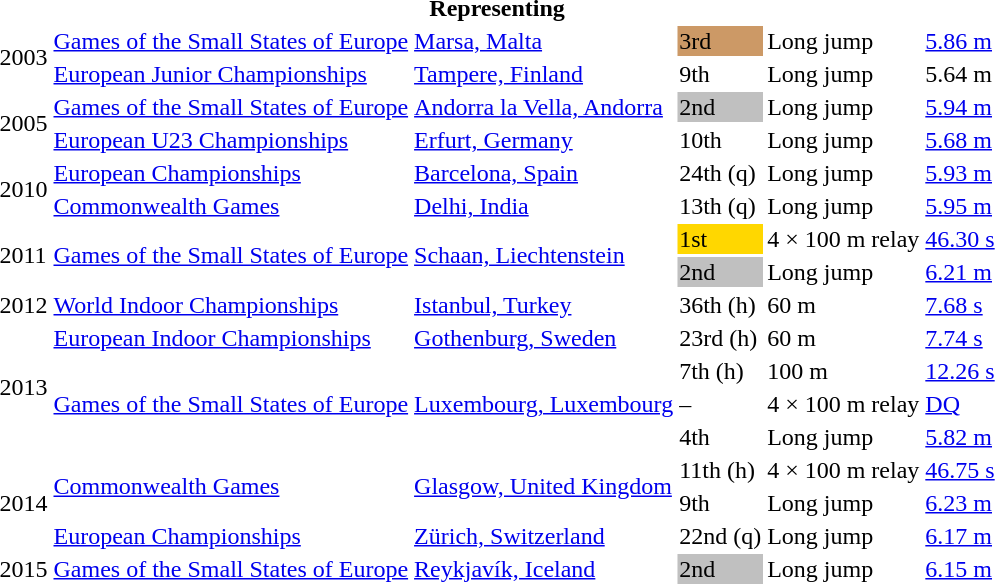<table>
<tr>
<th colspan="6">Representing </th>
</tr>
<tr>
<td rowspan=2>2003</td>
<td><a href='#'>Games of the Small States of Europe</a></td>
<td><a href='#'>Marsa, Malta</a></td>
<td bgcolor=cc9966>3rd</td>
<td>Long jump</td>
<td><a href='#'>5.86 m</a></td>
</tr>
<tr>
<td><a href='#'>European Junior Championships</a></td>
<td><a href='#'>Tampere, Finland</a></td>
<td>9th</td>
<td>Long jump</td>
<td>5.64 m</td>
</tr>
<tr>
<td rowspan=2>2005</td>
<td><a href='#'>Games of the Small States of Europe</a></td>
<td><a href='#'>Andorra la Vella, Andorra</a></td>
<td bgcolor=silver>2nd</td>
<td>Long jump</td>
<td><a href='#'>5.94 m</a></td>
</tr>
<tr>
<td><a href='#'>European U23 Championships</a></td>
<td><a href='#'>Erfurt, Germany</a></td>
<td>10th</td>
<td>Long jump</td>
<td><a href='#'>5.68 m</a></td>
</tr>
<tr>
<td rowspan=2>2010</td>
<td><a href='#'>European Championships</a></td>
<td><a href='#'>Barcelona, Spain</a></td>
<td>24th (q)</td>
<td>Long jump</td>
<td><a href='#'>5.93 m</a></td>
</tr>
<tr>
<td><a href='#'>Commonwealth Games</a></td>
<td><a href='#'>Delhi, India</a></td>
<td>13th (q)</td>
<td>Long jump</td>
<td><a href='#'>5.95 m</a></td>
</tr>
<tr>
<td rowspan=2>2011</td>
<td rowspan=2><a href='#'>Games of the Small States of Europe</a></td>
<td rowspan=2><a href='#'>Schaan, Liechtenstein</a></td>
<td bgcolor=gold>1st</td>
<td>4 × 100 m relay</td>
<td><a href='#'>46.30 s</a></td>
</tr>
<tr>
<td bgcolor=silver>2nd</td>
<td>Long jump</td>
<td><a href='#'>6.21 m</a></td>
</tr>
<tr>
<td>2012</td>
<td><a href='#'>World Indoor Championships</a></td>
<td><a href='#'>Istanbul, Turkey</a></td>
<td>36th (h)</td>
<td>60 m</td>
<td><a href='#'>7.68 s</a></td>
</tr>
<tr>
<td rowspan=4>2013</td>
<td><a href='#'>European Indoor Championships</a></td>
<td><a href='#'>Gothenburg, Sweden</a></td>
<td>23rd (h)</td>
<td>60 m</td>
<td><a href='#'>7.74 s</a></td>
</tr>
<tr>
<td rowspan=3><a href='#'>Games of the Small States of Europe</a></td>
<td rowspan=3><a href='#'>Luxembourg, Luxembourg</a></td>
<td>7th (h)</td>
<td>100 m</td>
<td><a href='#'>12.26 s</a></td>
</tr>
<tr>
<td>–</td>
<td>4 × 100 m relay</td>
<td><a href='#'>DQ</a></td>
</tr>
<tr>
<td>4th</td>
<td>Long jump</td>
<td><a href='#'>5.82 m</a></td>
</tr>
<tr>
<td rowspan=3>2014</td>
<td rowspan=2><a href='#'>Commonwealth Games</a></td>
<td rowspan=2><a href='#'>Glasgow, United Kingdom</a></td>
<td>11th (h)</td>
<td>4 × 100 m relay</td>
<td><a href='#'>46.75 s</a></td>
</tr>
<tr>
<td>9th</td>
<td>Long jump</td>
<td><a href='#'>6.23 m</a></td>
</tr>
<tr>
<td><a href='#'>European Championships</a></td>
<td><a href='#'>Zürich, Switzerland</a></td>
<td>22nd (q)</td>
<td>Long jump</td>
<td><a href='#'>6.17 m</a></td>
</tr>
<tr>
<td>2015</td>
<td><a href='#'>Games of the Small States of Europe</a></td>
<td><a href='#'>Reykjavík, Iceland</a></td>
<td bgcolor=silver>2nd</td>
<td>Long jump</td>
<td><a href='#'>6.15 m</a></td>
</tr>
</table>
